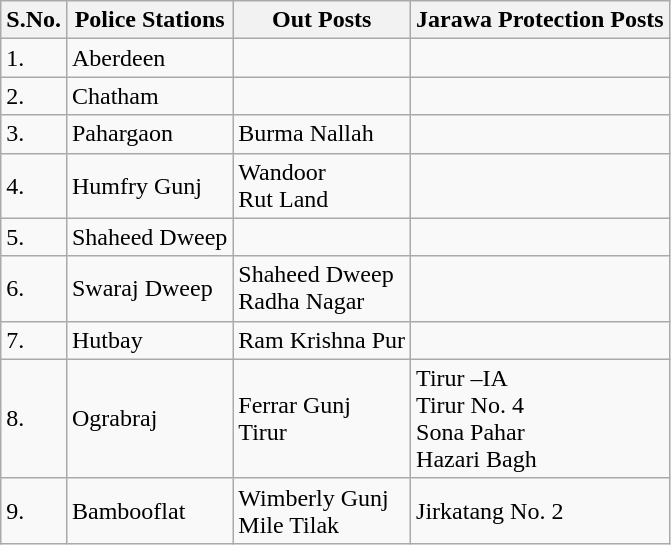<table class="wikitable">
<tr>
<th>S.No.</th>
<th>Police Stations</th>
<th>Out Posts</th>
<th>Jarawa Protection  Posts</th>
</tr>
<tr>
<td>1.</td>
<td>Aberdeen</td>
<td></td>
<td></td>
</tr>
<tr>
<td>2.</td>
<td>Chatham</td>
<td></td>
<td></td>
</tr>
<tr>
<td>3.</td>
<td>Pahargaon</td>
<td>Burma  Nallah</td>
<td></td>
</tr>
<tr>
<td>4.</td>
<td>Humfry  Gunj</td>
<td>Wandoor<br>Rut Land</td>
<td></td>
</tr>
<tr>
<td>5.</td>
<td>Shaheed  Dweep</td>
<td></td>
<td></td>
</tr>
<tr>
<td>6.</td>
<td>Swaraj  Dweep</td>
<td>Shaheed Dweep<br>Radha Nagar</td>
<td></td>
</tr>
<tr>
<td>7.</td>
<td>Hutbay</td>
<td>Ram  Krishna Pur</td>
<td></td>
</tr>
<tr>
<td>8.</td>
<td>Ograbraj</td>
<td>Ferrar Gunj<br>Tirur</td>
<td>Tirur –IA<br>Tirur No. 4<br>Sona Pahar<br>Hazari Bagh</td>
</tr>
<tr>
<td>9.</td>
<td>Bambooflat</td>
<td>Wimberly Gunj<br>Mile Tilak</td>
<td>Jirkatang  No. 2</td>
</tr>
</table>
